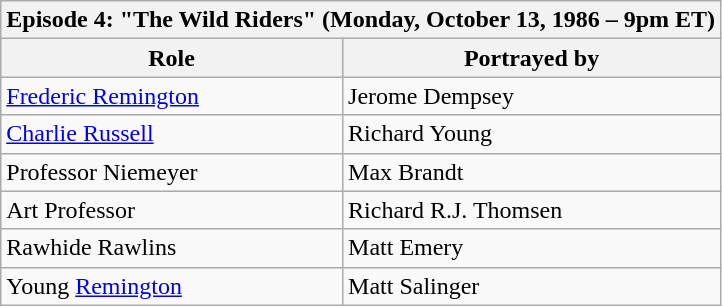<table class="wikitable">
<tr>
<th colspan="2">Episode 4: "The Wild Riders" (Monday, October 13, 1986 – 9pm ET)</th>
</tr>
<tr>
<th>Role</th>
<th>Portrayed by</th>
</tr>
<tr>
<td><a href='#'>Frederic Remington</a></td>
<td>Jerome Dempsey</td>
</tr>
<tr>
<td><a href='#'>Charlie Russell</a></td>
<td>Richard Young</td>
</tr>
<tr>
<td>Professor Niemeyer</td>
<td>Max Brandt</td>
</tr>
<tr>
<td>Art Professor</td>
<td>Richard R.J. Thomsen</td>
</tr>
<tr>
<td>Rawhide Rawlins</td>
<td>Matt Emery</td>
</tr>
<tr>
<td>Young <a href='#'>Remington</a></td>
<td>Matt Salinger</td>
</tr>
</table>
